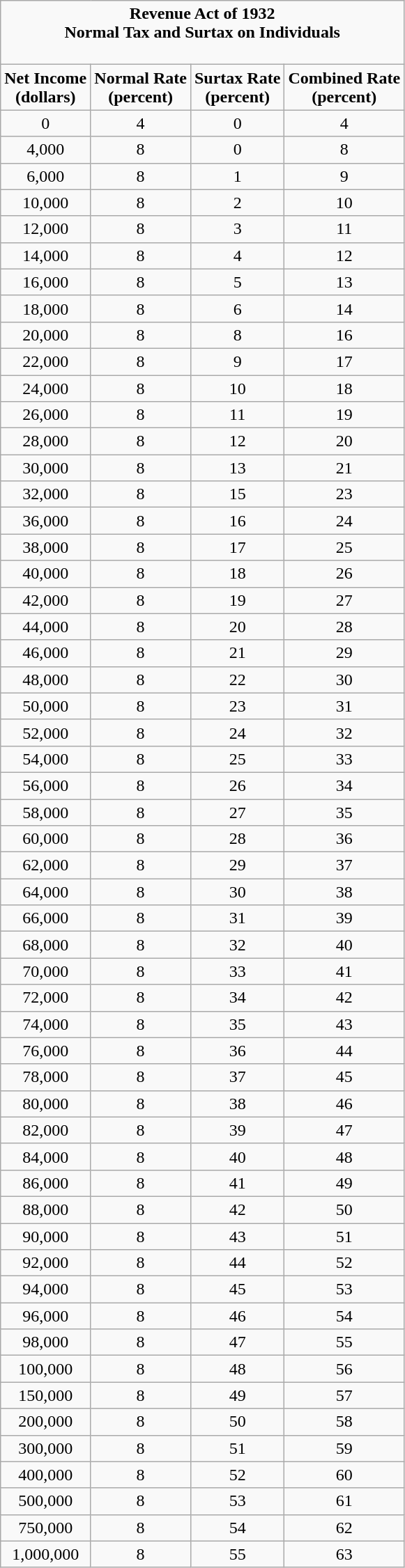<table class="wikitable" style="text-align: center;">
<tr>
<td colspan="4"><strong>Revenue Act of 1932<br>Normal Tax and Surtax on Individuals</strong><br><br> </td>
</tr>
<tr>
<td><strong>Net Income<br>(dollars)</strong></td>
<td><strong>Normal Rate<br>(percent)</strong></td>
<td><strong>Surtax Rate<br>(percent)</strong></td>
<td><strong>Combined Rate<br>(percent)</strong></td>
</tr>
<tr>
<td>0</td>
<td>4</td>
<td>0</td>
<td>4</td>
</tr>
<tr>
<td>4,000</td>
<td>8</td>
<td>0</td>
<td>8</td>
</tr>
<tr>
<td>6,000</td>
<td>8</td>
<td>1</td>
<td>9</td>
</tr>
<tr>
<td>10,000</td>
<td>8</td>
<td>2</td>
<td>10</td>
</tr>
<tr>
<td>12,000</td>
<td>8</td>
<td>3</td>
<td>11</td>
</tr>
<tr>
<td>14,000</td>
<td>8</td>
<td>4</td>
<td>12</td>
</tr>
<tr>
<td>16,000</td>
<td>8</td>
<td>5</td>
<td>13</td>
</tr>
<tr>
<td>18,000</td>
<td>8</td>
<td>6</td>
<td>14</td>
</tr>
<tr>
<td>20,000</td>
<td>8</td>
<td>8</td>
<td>16</td>
</tr>
<tr>
<td>22,000</td>
<td>8</td>
<td>9</td>
<td>17</td>
</tr>
<tr>
<td>24,000</td>
<td>8</td>
<td>10</td>
<td>18</td>
</tr>
<tr>
<td>26,000</td>
<td>8</td>
<td>11</td>
<td>19</td>
</tr>
<tr>
<td>28,000</td>
<td>8</td>
<td>12</td>
<td>20</td>
</tr>
<tr>
<td>30,000</td>
<td>8</td>
<td>13</td>
<td>21</td>
</tr>
<tr>
<td>32,000</td>
<td>8</td>
<td>15</td>
<td>23</td>
</tr>
<tr>
<td>36,000</td>
<td>8</td>
<td>16</td>
<td>24</td>
</tr>
<tr>
<td>38,000</td>
<td>8</td>
<td>17</td>
<td>25</td>
</tr>
<tr>
<td>40,000</td>
<td>8</td>
<td>18</td>
<td>26</td>
</tr>
<tr>
<td>42,000</td>
<td>8</td>
<td>19</td>
<td>27</td>
</tr>
<tr>
<td>44,000</td>
<td>8</td>
<td>20</td>
<td>28</td>
</tr>
<tr>
<td>46,000</td>
<td>8</td>
<td>21</td>
<td>29</td>
</tr>
<tr>
<td>48,000</td>
<td>8</td>
<td>22</td>
<td>30</td>
</tr>
<tr>
<td>50,000</td>
<td>8</td>
<td>23</td>
<td>31</td>
</tr>
<tr>
<td>52,000</td>
<td>8</td>
<td>24</td>
<td>32</td>
</tr>
<tr>
<td>54,000</td>
<td>8</td>
<td>25</td>
<td>33</td>
</tr>
<tr>
<td>56,000</td>
<td>8</td>
<td>26</td>
<td>34</td>
</tr>
<tr>
<td>58,000</td>
<td>8</td>
<td>27</td>
<td>35</td>
</tr>
<tr>
<td>60,000</td>
<td>8</td>
<td>28</td>
<td>36</td>
</tr>
<tr>
<td>62,000</td>
<td>8</td>
<td>29</td>
<td>37</td>
</tr>
<tr>
<td>64,000</td>
<td>8</td>
<td>30</td>
<td>38</td>
</tr>
<tr>
<td>66,000</td>
<td>8</td>
<td>31</td>
<td>39</td>
</tr>
<tr>
<td>68,000</td>
<td>8</td>
<td>32</td>
<td>40</td>
</tr>
<tr>
<td>70,000</td>
<td>8</td>
<td>33</td>
<td>41</td>
</tr>
<tr>
<td>72,000</td>
<td>8</td>
<td>34</td>
<td>42</td>
</tr>
<tr>
<td>74,000</td>
<td>8</td>
<td>35</td>
<td>43</td>
</tr>
<tr>
<td>76,000</td>
<td>8</td>
<td>36</td>
<td>44</td>
</tr>
<tr>
<td>78,000</td>
<td>8</td>
<td>37</td>
<td>45</td>
</tr>
<tr>
<td>80,000</td>
<td>8</td>
<td>38</td>
<td>46</td>
</tr>
<tr>
<td>82,000</td>
<td>8</td>
<td>39</td>
<td>47</td>
</tr>
<tr>
<td>84,000</td>
<td>8</td>
<td>40</td>
<td>48</td>
</tr>
<tr>
<td>86,000</td>
<td>8</td>
<td>41</td>
<td>49</td>
</tr>
<tr>
<td>88,000</td>
<td>8</td>
<td>42</td>
<td>50</td>
</tr>
<tr>
<td>90,000</td>
<td>8</td>
<td>43</td>
<td>51</td>
</tr>
<tr>
<td>92,000</td>
<td>8</td>
<td>44</td>
<td>52</td>
</tr>
<tr>
<td>94,000</td>
<td>8</td>
<td>45</td>
<td>53</td>
</tr>
<tr>
<td>96,000</td>
<td>8</td>
<td>46</td>
<td>54</td>
</tr>
<tr>
<td>98,000</td>
<td>8</td>
<td>47</td>
<td>55</td>
</tr>
<tr>
<td>100,000</td>
<td>8</td>
<td>48</td>
<td>56</td>
</tr>
<tr>
<td>150,000</td>
<td>8</td>
<td>49</td>
<td>57</td>
</tr>
<tr>
<td>200,000</td>
<td>8</td>
<td>50</td>
<td>58</td>
</tr>
<tr>
<td>300,000</td>
<td>8</td>
<td>51</td>
<td>59</td>
</tr>
<tr>
<td>400,000</td>
<td>8</td>
<td>52</td>
<td>60</td>
</tr>
<tr>
<td>500,000</td>
<td>8</td>
<td>53</td>
<td>61</td>
</tr>
<tr>
<td>750,000</td>
<td>8</td>
<td>54</td>
<td>62</td>
</tr>
<tr>
<td>1,000,000</td>
<td>8</td>
<td>55</td>
<td>63</td>
</tr>
</table>
